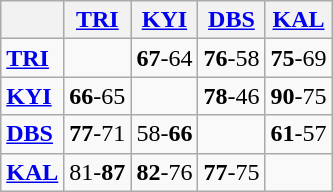<table class="wikitable">
<tr>
<th></th>
<th> <strong><a href='#'>TRI</a></strong></th>
<th> <strong><a href='#'>KYI</a></strong></th>
<th> <strong><a href='#'>DBS</a></strong></th>
<th> <a href='#'><strong>KAL</strong></a></th>
</tr>
<tr>
<td> <strong><a href='#'>TRI</a></strong></td>
<td></td>
<td><strong>67</strong>-64</td>
<td><strong>76</strong>-58</td>
<td><strong>75</strong>-69</td>
</tr>
<tr>
<td> <strong><a href='#'>KYI</a></strong></td>
<td><strong>66</strong>-65</td>
<td></td>
<td><strong>78</strong>-46</td>
<td><strong>90</strong>-75</td>
</tr>
<tr>
<td> <strong><a href='#'>DBS</a></strong></td>
<td><strong>77</strong>-71</td>
<td>58-<strong>66</strong></td>
<td></td>
<td><strong>61</strong>-57</td>
</tr>
<tr>
<td> <a href='#'><strong>KAL</strong></a></td>
<td>81-<strong>87</strong></td>
<td><strong>82</strong>-76</td>
<td><strong>77</strong>-75</td>
<td></td>
</tr>
</table>
